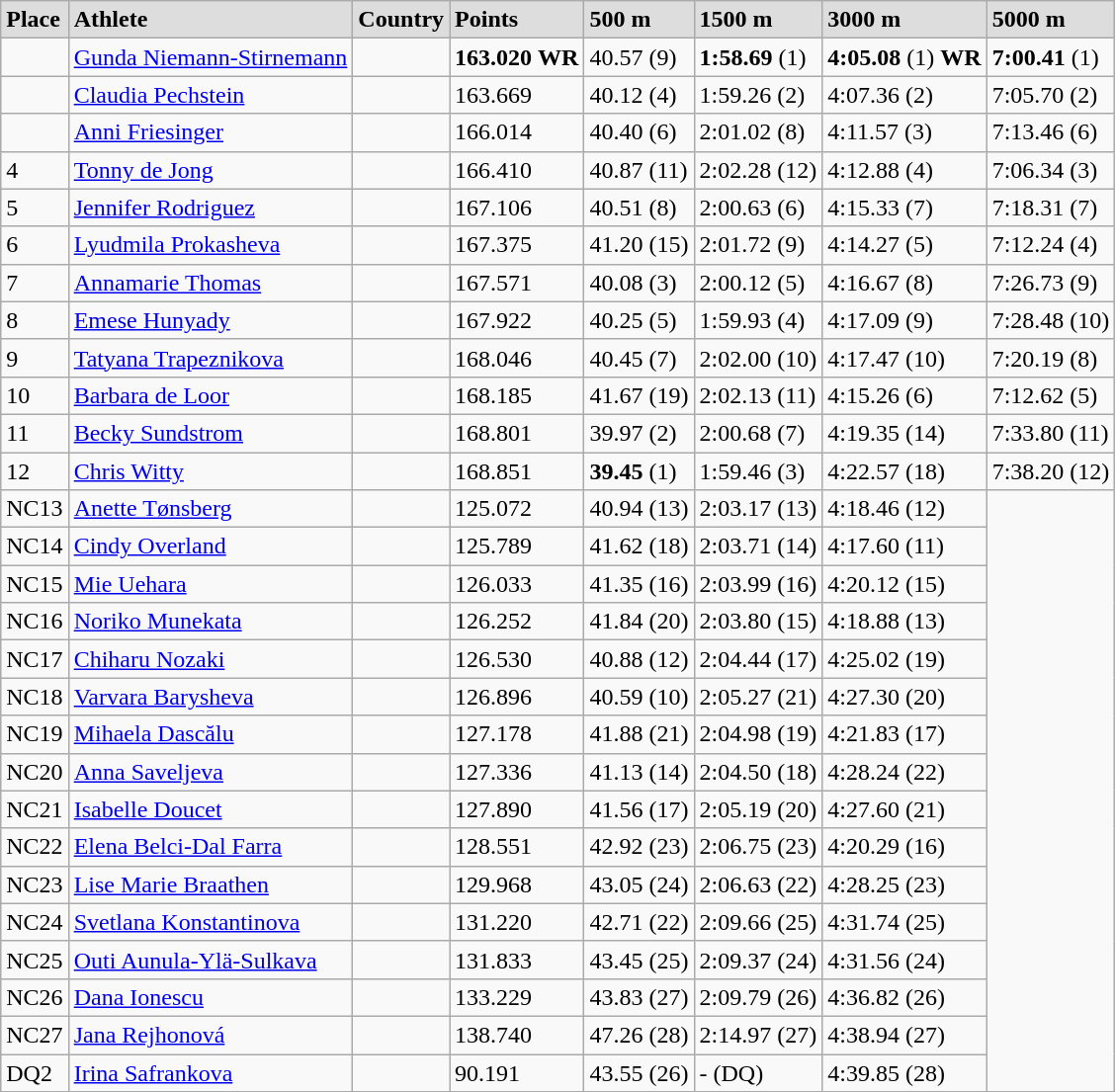<table class="wikitable">
<tr align=left bgcolor=#DDDDDD>
<td><strong>Place</strong></td>
<td><strong>Athlete</strong></td>
<td><strong>Country</strong></td>
<td><strong>Points</strong></td>
<td><strong>500 m</strong></td>
<td><strong>1500 m</strong></td>
<td><strong>3000 m</strong></td>
<td><strong>5000 m</strong></td>
</tr>
<tr>
<td></td>
<td><a href='#'>Gunda Niemann-Stirnemann</a></td>
<td></td>
<td><strong>163.020</strong> <strong>WR</strong></td>
<td>40.57 (9)</td>
<td><strong>1:58.69</strong> (1)</td>
<td><strong>4:05.08</strong> (1) <strong>WR</strong></td>
<td><strong>7:00.41</strong> (1)</td>
</tr>
<tr>
<td></td>
<td><a href='#'>Claudia Pechstein</a></td>
<td></td>
<td>163.669</td>
<td>40.12 (4)</td>
<td>1:59.26 (2)</td>
<td>4:07.36 (2)</td>
<td>7:05.70 (2)</td>
</tr>
<tr>
<td></td>
<td><a href='#'>Anni Friesinger</a></td>
<td></td>
<td>166.014</td>
<td>40.40 (6)</td>
<td>2:01.02 (8)</td>
<td>4:11.57 (3)</td>
<td>7:13.46 (6)</td>
</tr>
<tr>
<td>4</td>
<td><a href='#'>Tonny de Jong</a></td>
<td></td>
<td>166.410</td>
<td>40.87 (11)</td>
<td>2:02.28 (12)</td>
<td>4:12.88 (4)</td>
<td>7:06.34 (3)</td>
</tr>
<tr>
<td>5</td>
<td><a href='#'>Jennifer Rodriguez</a></td>
<td></td>
<td>167.106</td>
<td>40.51 (8)</td>
<td>2:00.63 (6)</td>
<td>4:15.33 (7)</td>
<td>7:18.31 (7)</td>
</tr>
<tr>
<td>6</td>
<td><a href='#'>Lyudmila Prokasheva</a></td>
<td></td>
<td>167.375</td>
<td>41.20 (15)</td>
<td>2:01.72 (9)</td>
<td>4:14.27 (5)</td>
<td>7:12.24 (4)</td>
</tr>
<tr>
<td>7</td>
<td><a href='#'>Annamarie Thomas</a></td>
<td></td>
<td>167.571</td>
<td>40.08 (3)</td>
<td>2:00.12 (5)</td>
<td>4:16.67 (8)</td>
<td>7:26.73 (9)</td>
</tr>
<tr>
<td>8</td>
<td><a href='#'>Emese Hunyady</a></td>
<td></td>
<td>167.922</td>
<td>40.25 (5)</td>
<td>1:59.93 (4)</td>
<td>4:17.09 (9)</td>
<td>7:28.48 (10)</td>
</tr>
<tr>
<td>9</td>
<td><a href='#'>Tatyana Trapeznikova</a></td>
<td></td>
<td>168.046</td>
<td>40.45 (7)</td>
<td>2:02.00 (10)</td>
<td>4:17.47 (10)</td>
<td>7:20.19 (8)</td>
</tr>
<tr>
<td>10</td>
<td><a href='#'>Barbara de Loor</a></td>
<td></td>
<td>168.185</td>
<td>41.67 (19)</td>
<td>2:02.13 (11)</td>
<td>4:15.26 (6)</td>
<td>7:12.62 (5)</td>
</tr>
<tr>
<td>11</td>
<td><a href='#'>Becky Sundstrom</a></td>
<td></td>
<td>168.801</td>
<td>39.97 (2)</td>
<td>2:00.68 (7)</td>
<td>4:19.35 (14)</td>
<td>7:33.80 (11)</td>
</tr>
<tr>
<td>12</td>
<td><a href='#'>Chris Witty</a></td>
<td></td>
<td>168.851</td>
<td><strong>39.45</strong> (1)</td>
<td>1:59.46 (3)</td>
<td>4:22.57 (18)</td>
<td>7:38.20 (12)</td>
</tr>
<tr>
<td>NC13</td>
<td><a href='#'>Anette Tønsberg</a></td>
<td></td>
<td>125.072</td>
<td>40.94 (13)</td>
<td>2:03.17 (13)</td>
<td>4:18.46 (12)</td>
</tr>
<tr>
<td>NC14</td>
<td><a href='#'>Cindy Overland</a></td>
<td></td>
<td>125.789</td>
<td>41.62 (18)</td>
<td>2:03.71 (14)</td>
<td>4:17.60 (11)</td>
</tr>
<tr>
<td>NC15</td>
<td><a href='#'>Mie Uehara</a></td>
<td></td>
<td>126.033</td>
<td>41.35 (16)</td>
<td>2:03.99 (16)</td>
<td>4:20.12 (15)</td>
</tr>
<tr>
<td>NC16</td>
<td><a href='#'>Noriko Munekata</a></td>
<td></td>
<td>126.252</td>
<td>41.84 (20)</td>
<td>2:03.80 (15)</td>
<td>4:18.88 (13)</td>
</tr>
<tr>
<td>NC17</td>
<td><a href='#'>Chiharu Nozaki</a></td>
<td></td>
<td>126.530</td>
<td>40.88 (12)</td>
<td>2:04.44 (17)</td>
<td>4:25.02 (19)</td>
</tr>
<tr>
<td>NC18</td>
<td><a href='#'>Varvara Barysheva</a></td>
<td></td>
<td>126.896</td>
<td>40.59 (10)</td>
<td>2:05.27 (21)</td>
<td>4:27.30 (20)</td>
</tr>
<tr>
<td>NC19</td>
<td><a href='#'>Mihaela Dascălu</a></td>
<td></td>
<td>127.178</td>
<td>41.88 (21)</td>
<td>2:04.98 (19)</td>
<td>4:21.83 (17)</td>
</tr>
<tr>
<td>NC20</td>
<td><a href='#'>Anna Saveljeva</a></td>
<td></td>
<td>127.336</td>
<td>41.13 (14)</td>
<td>2:04.50 (18)</td>
<td>4:28.24 (22)</td>
</tr>
<tr>
<td>NC21</td>
<td><a href='#'>Isabelle Doucet</a></td>
<td></td>
<td>127.890</td>
<td>41.56 (17)</td>
<td>2:05.19 (20)</td>
<td>4:27.60 (21)</td>
</tr>
<tr>
<td>NC22</td>
<td><a href='#'>Elena Belci-Dal Farra</a></td>
<td></td>
<td>128.551</td>
<td>42.92 (23)</td>
<td>2:06.75 (23)</td>
<td>4:20.29 (16)</td>
</tr>
<tr>
<td>NC23</td>
<td><a href='#'>Lise Marie Braathen</a></td>
<td></td>
<td>129.968</td>
<td>43.05 (24)</td>
<td>2:06.63 (22)</td>
<td>4:28.25 (23)</td>
</tr>
<tr>
<td>NC24</td>
<td><a href='#'>Svetlana Konstantinova</a></td>
<td></td>
<td>131.220</td>
<td>42.71 (22)</td>
<td>2:09.66 (25)</td>
<td>4:31.74 (25)</td>
</tr>
<tr>
<td>NC25</td>
<td><a href='#'>Outi Aunula-Ylä-Sulkava</a></td>
<td></td>
<td>131.833</td>
<td>43.45 (25)</td>
<td>2:09.37 (24)</td>
<td>4:31.56 (24)</td>
</tr>
<tr>
<td>NC26</td>
<td><a href='#'>Dana Ionescu</a></td>
<td></td>
<td>133.229</td>
<td>43.83 (27)</td>
<td>2:09.79 (26)</td>
<td>4:36.82 (26)</td>
</tr>
<tr>
<td>NC27</td>
<td><a href='#'>Jana Rejhonová</a></td>
<td></td>
<td>138.740</td>
<td>47.26 (28)</td>
<td>2:14.97 (27)</td>
<td>4:38.94 (27)</td>
</tr>
<tr>
<td>DQ2</td>
<td><a href='#'>Irina Safrankova</a></td>
<td></td>
<td>90.191</td>
<td>43.55 (26)</td>
<td>- (DQ)</td>
<td>4:39.85 (28)</td>
</tr>
</table>
